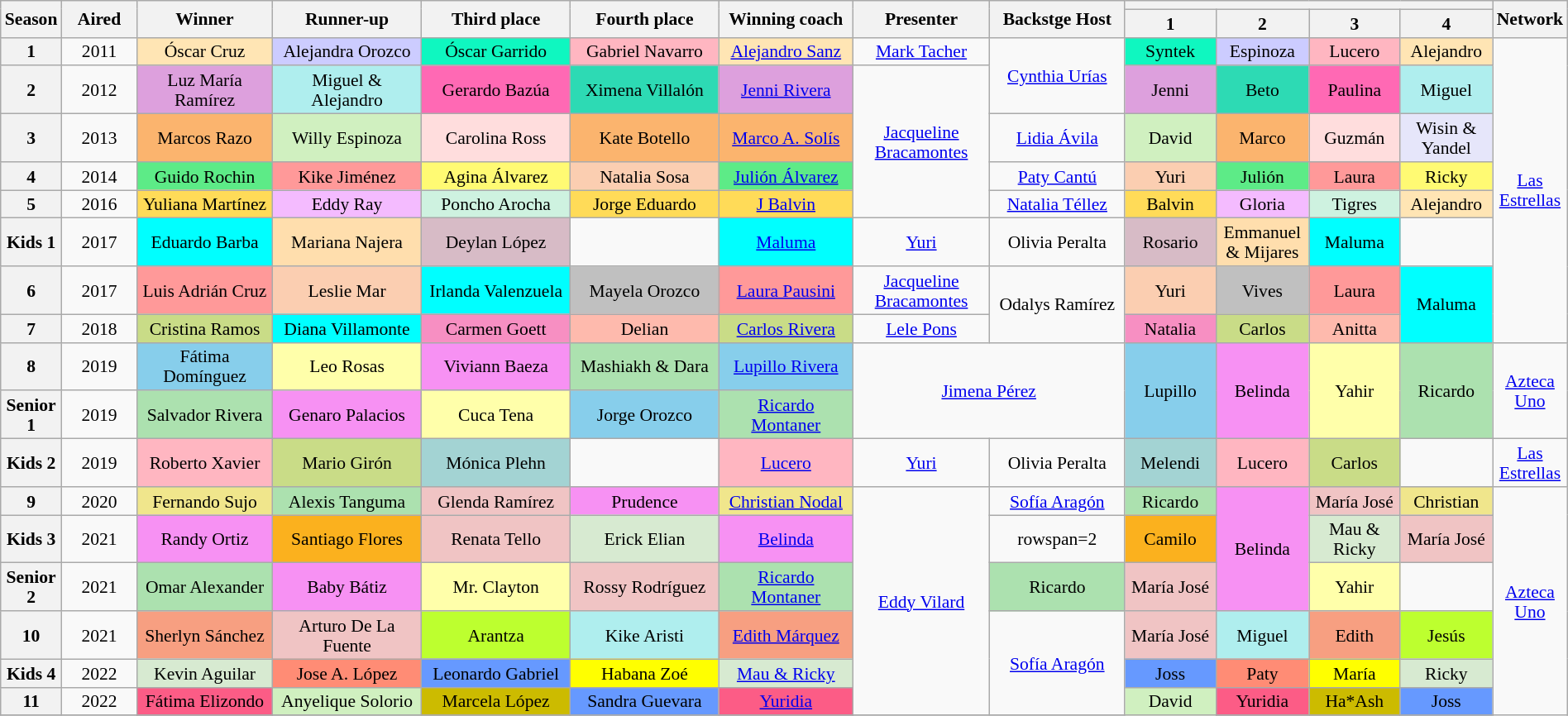<table class="wikitable" style="text-align:center; font-size:90%; line-height:16px; width:100%">
<tr>
<th rowspan="2" scope="col" width="02%">Season</th>
<th rowspan="2" scope="col" width="05%">Aired</th>
<th rowspan="2" scope="col" width="09%">Winner</th>
<th rowspan="2" scope="col" width="09%">Runner-up</th>
<th rowspan="2" scope="col" width="09%">Third place</th>
<th rowspan="2" scope="col" width="09%">Fourth place</th>
<th rowspan="2" scope="col" width="09%">Winning coach</th>
<th rowspan="2" scope="col" width="09%">Presenter</th>
<th rowspan="2" scope="col" width="09%">Backstge Host</th>
<th colspan="4" scope="col" width="18%"></th>
<th rowspan="2" scope="col" style="width:05%">Network</th>
</tr>
<tr>
<th width="06%">1</th>
<th width="06%">2</th>
<th width="06%">3</th>
<th width="06%">4</th>
</tr>
<tr>
<th>1</th>
<td>2011</td>
<td style="background:#ffe5b4">Óscar Cruz</td>
<td style="background:#ccccff">Alejandra Orozco</td>
<td style="background:#0ff7c0">Óscar Garrido</td>
<td style="background: lightpink">Gabriel Navarro</td>
<td style="background:#ffe5b4"><a href='#'>Alejandro Sanz</a></td>
<td><a href='#'>Mark Tacher</a></td>
<td rowspan=2><a href='#'>Cynthia Urías</a></td>
<td style="background:#0ff7c0">Syntek</td>
<td style="background:#ccccff">Espinoza</td>
<td style="background: lightpink">Lucero</td>
<td style="background:#ffe5b4">Alejandro</td>
<td rowspan=8><a href='#'>Las Estrellas</a></td>
</tr>
<tr>
<th>2</th>
<td>2012</td>
<td style="background:#dda0dd">Luz María Ramírez</td>
<td style="background:#afeeee">Miguel & Alejandro</td>
<td style="background:#FF69B4">Gerardo Bazúa</td>
<td style="background:#2ddab4">Ximena Villalón</td>
<td style="background:#dda0dd"><a href='#'>Jenni Rivera</a></td>
<td rowspan="4"><a href='#'>Jacqueline Bracamontes</a></td>
<td style="background:#dda0dd">Jenni</td>
<td style="background:#2ddab4">Beto</td>
<td style="background:#FF69B4">Paulina</td>
<td style="background:#afeeee">Miguel</td>
</tr>
<tr>
<th>3</th>
<td>2013</td>
<td style="background:#fbb46e">Marcos Razo</td>
<td style="background:#d0f0c0">Willy Espinoza</td>
<td style="background:#ffdddd">Carolina Ross</td>
<td style="background:#fbb46e">Kate Botello</td>
<td style="background:#fbb46e"><a href='#'>Marco A. Solís</a></td>
<td><a href='#'>Lidia Ávila</a></td>
<td style="background:#d0f0c0">David</td>
<td style="background:#fbb46e">Marco</td>
<td style="background:#ffdddd">Guzmán</td>
<td style="background: lavender">Wisin & Yandel</td>
</tr>
<tr>
<th>4</th>
<td>2014</td>
<td style="background:#5deb87">Guido Rochin</td>
<td style="background:#ff9999">Kike Jiménez</td>
<td style="background:#fffa73">Agina Álvarez</td>
<td style="background:#FBCEB1">Natalia Sosa</td>
<td style="background:#5deb87"><a href='#'>Julión Álvarez</a></td>
<td><a href='#'>Paty Cantú</a></td>
<td style="background:#FBCEB1">Yuri</td>
<td style="background:#5deb87">Julión</td>
<td style="background:#ff9999">Laura</td>
<td style="background:#fffa73">Ricky</td>
</tr>
<tr>
<th>5</th>
<td>2016</td>
<td style="background:#ffdb58">Yuliana Martínez</td>
<td style="background:#f4bbff">Eddy Ray</td>
<td style="background:#cef2e0">Poncho Arocha</td>
<td style="background:#ffdb58">Jorge Eduardo</td>
<td style="background:#ffdb58"><a href='#'>J Balvin</a></td>
<td><a href='#'>Natalia Téllez</a></td>
<td style="background:#ffdb58">Balvin</td>
<td style="background:#f4bbff">Gloria</td>
<td style="background:#cef2e0">Tigres</td>
<td style="background:#ffe5b4">Alejandro</td>
</tr>
<tr>
<th>Kids 1</th>
<td>2017</td>
<td style="background:#00FFFF">Eduardo Barba</td>
<td style="background:#FFDEAD; width:07%">Mariana Najera</td>
<td style="background:#d7bbc6; width:07%">Deylan López</td>
<td></td>
<td bgcolor="#00FFFF"><a href='#'>Maluma</a></td>
<td><a href='#'>Yuri</a></td>
<td>Olivia Peralta</td>
<td style="background:#d7bbc6">Rosario</td>
<td style="background:#FFDEAD">Emmanuel & Mijares</td>
<td style="background:#00FFFF">Maluma</td>
<td></td>
</tr>
<tr>
<th>6</th>
<td>2017</td>
<td style="background:#ff9999">Luis Adrián Cruz</td>
<td style="background:#FBCEB1">Leslie Mar</td>
<td style="background:#00FFFF">Irlanda Valenzuela</td>
<td style="background: silver">Mayela Orozco</td>
<td style="background:#ff9999"><a href='#'>Laura Pausini</a></td>
<td><a href='#'>Jacqueline Bracamontes</a></td>
<td rowspan="2">Odalys Ramírez</td>
<td style="background:#FBCEB1">Yuri</td>
<td style="background: silver">Vives</td>
<td style="background:#ff9999">Laura</td>
<td rowspan="2" style="background:#00FFFF">Maluma</td>
</tr>
<tr>
<th>7</th>
<td>2018</td>
<td style="background:#C9DC87">Cristina Ramos</td>
<td style="background:#00FFFF">Diana Villamonte</td>
<td style="background:#f78fc2">Carmen Goett</td>
<td style="background:#febaad">Delian</td>
<td style="background:#C9DC87"><a href='#'>Carlos Rivera</a></td>
<td><a href='#'>Lele Pons</a></td>
<td style="background:#f78fc2">Natalia</td>
<td style="background:#C9DC87">Carlos</td>
<td style="background:#febaad">Anitta</td>
</tr>
<tr>
<th>8</th>
<td>2019</td>
<td style="background:#87ceeb">Fátima Domínguez</td>
<td style="background:#ffffaa">Leo Rosas</td>
<td style="background:#f791f3">Viviann Baeza</td>
<td style="background:#ace1af">Mashiakh & Dara</td>
<td style="background:#87ceeb"><a href='#'>Lupillo Rivera</a></td>
<td rowspan="2" colspan="2"><a href='#'>Jimena Pérez</a></td>
<td style="background:#87ceeb" rowspan="2">Lupillo</td>
<td style="background:#f791f3" rowspan="2">Belinda</td>
<td style="background:#ffffaa" rowspan="2">Yahir</td>
<td style="background:#ace1af" rowspan="2">Ricardo</td>
<td rowspan=2><a href='#'>Azteca Uno</a></td>
</tr>
<tr>
<th>Senior 1</th>
<td>2019</td>
<td style="background:#ace1af">Salvador Rivera</td>
<td style="background:#f791f3; width:10%">Genaro Palacios</td>
<td style="background:#ffffaa; width:10%">Cuca Tena</td>
<td style="background:#87ceeb; width:10%">Jorge Orozco</td>
<td style="background:#ace1af"><a href='#'>Ricardo Montaner</a></td>
</tr>
<tr>
<th>Kids 2</th>
<td>2019</td>
<td style="background:lightpink">Roberto Xavier</td>
<td style="background:#C9DC87">Mario Girón</td>
<td style="background:#a3d3d3">Mónica Plehn</td>
<td></td>
<td style="background:lightpink"><a href='#'>Lucero</a></td>
<td><a href='#'>Yuri</a></td>
<td>Olivia Peralta</td>
<td style="background:#a3d3d3">Melendi</td>
<td style="background:lightpink">Lucero</td>
<td style="background:#C9DC87">Carlos</td>
<td></td>
<td><a href='#'>Las Estrellas</a></td>
</tr>
<tr>
<th>9</th>
<td>2020</td>
<td style="background: khaki">Fernando Sujo</td>
<td style="background:#ace1af">Alexis Tanguma</td>
<td style="background:#f0c4c4">Glenda Ramírez</td>
<td style="background:#f791f3">Prudence</td>
<td style="background: khaki"><a href='#'>Christian Nodal</a></td>
<td rowspan="6"><a href='#'>Eddy Vilard</a></td>
<td rowspan="1"><a href='#'>Sofía Aragón</a></td>
<td style="background:#ace1af">Ricardo</td>
<td style="background:#f791f3" rowspan="3">Belinda</td>
<td style="background:#f0c4c4">María José</td>
<td style="background: khaki">Christian</td>
<td rowspan="7"><a href='#'>Azteca Uno</a></td>
</tr>
<tr>
<th>Kids 3</th>
<td>2021</td>
<td style="background:#f791f3">Randy Ortiz</td>
<td style="background:#fbb11e">Santiago Flores</td>
<td style="background:#f0c4c4">Renata Tello</td>
<td style="background:#d7ead1">Erick Elian</td>
<td style="background:#f791f3"><a href='#'>Belinda</a></td>
<td>rowspan=2 </td>
<td style="background:#fbb11e">Camilo</td>
<td style="background:#d7ead1">Mau & Ricky</td>
<td style="background:#f0c4c4">María José</td>
</tr>
<tr>
<th>Senior 2</th>
<td>2021</td>
<td style="background:#ace1af">Omar Alexander</td>
<td style="background:#f791f3">Baby Bátiz</td>
<td style="background:#ffffaa">Mr. Clayton</td>
<td style="background:#f0c4c4">Rossy Rodríguez</td>
<td style="background:#ace1af"><a href='#'>Ricardo Montaner</a></td>
<td style="background:#ace1af">Ricardo</td>
<td style="background:#f0c4c4">María José</td>
<td style="background:#ffffaa">Yahir</td>
</tr>
<tr>
<th>10</th>
<td>2021</td>
<td style="background:#F79F81">Sherlyn Sánchez</td>
<td style="background:#f0c4c4">Arturo De La Fuente</td>
<td style="background:#bdff2f">Arantza</td>
<td style="background:#afeeee">Kike Aristi</td>
<td style="background:#F79F81"><a href='#'>Edith Márquez</a></td>
<td rowspan="3"><a href='#'>Sofía Aragón</a></td>
<td style="background:#f0c4c4">María José</td>
<td style="background:#afeeee">Miguel</td>
<td style="background:#F79F81">Edith</td>
<td style="background:#bdff2f">Jesús</td>
</tr>
<tr>
<th>Kids 4</th>
<td>2022</td>
<td style="background:#d7ead1">Kevin Aguilar</td>
<td style="background:#ff8c75">Jose A. López</td>
<td style="background:#6699FF">Leonardo Gabriel</td>
<td style="background: yellow">Habana Zoé</td>
<td style="background:#d7ead1"><a href='#'>Mau & Ricky</a></td>
<td style="background:#6699FF">Joss</td>
<td style="background:#ff8c75">Paty</td>
<td style="background: yellow">María</td>
<td style="background:#d7ead1"> Ricky</td>
</tr>
<tr>
<th>11</th>
<td>2022</td>
<td style="background:#FC5C86">Fátima Elizondo</td>
<td style="background:#d0f0c0">Anyelique Solorio</td>
<td style="background:#CCBB00">Marcela López</td>
<td style="background:#6699FF">Sandra Guevara</td>
<td style="background:#FC5C86"><a href='#'>Yuridia</a></td>
<td style="background:#d0f0c0" rowspan="2">David</td>
<td style="background:#FC5C86">Yuridia</td>
<td style="background:#CCBB00">Ha*Ash</td>
<td style="background:#6699FF">Joss</td>
</tr>
<tr>
</tr>
</table>
